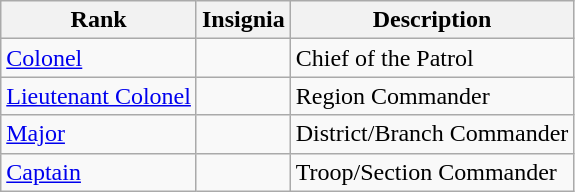<table class="wikitable">
<tr>
<th>Rank</th>
<th>Insignia</th>
<th>Description</th>
</tr>
<tr>
<td><a href='#'>Colonel</a></td>
<td></td>
<td>Chief of the Patrol</td>
</tr>
<tr>
<td><a href='#'>Lieutenant Colonel</a></td>
<td></td>
<td>Region Commander</td>
</tr>
<tr>
<td><a href='#'>Major</a></td>
<td></td>
<td>District/Branch Commander</td>
</tr>
<tr>
<td><a href='#'>Captain</a></td>
<td></td>
<td>Troop/Section Commander</td>
</tr>
</table>
